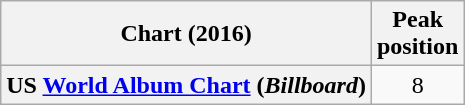<table class="wikitable sortable plainrowheaders" style="text-align:center;">
<tr>
<th scope="col">Chart (2016)</th>
<th scope="col">Peak<br>position</th>
</tr>
<tr>
<th scope="row">US <a href='#'>World Album Chart</a> (<em>Billboard</em>)</th>
<td>8</td>
</tr>
</table>
